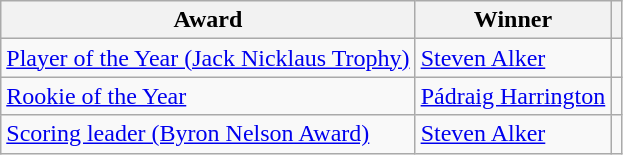<table class="wikitable">
<tr>
<th>Award</th>
<th>Winner</th>
<th></th>
</tr>
<tr>
<td><a href='#'>Player of the Year (Jack Nicklaus Trophy)</a></td>
<td> <a href='#'>Steven Alker</a></td>
<td></td>
</tr>
<tr>
<td><a href='#'>Rookie of the Year</a></td>
<td> <a href='#'>Pádraig Harrington</a></td>
<td></td>
</tr>
<tr>
<td><a href='#'>Scoring leader (Byron Nelson Award)</a></td>
<td> <a href='#'>Steven Alker</a></td>
<td></td>
</tr>
</table>
